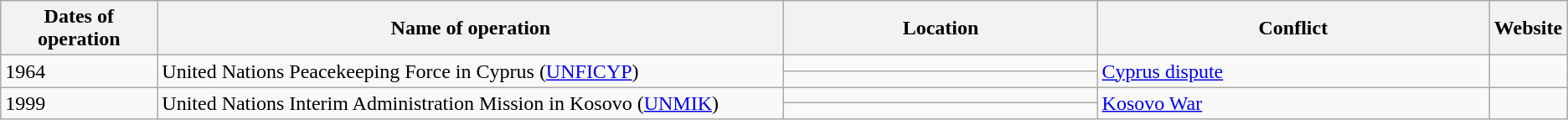<table class="wikitable">
<tr>
<th width="10%">Dates of operation</th>
<th width="40%">Name of operation</th>
<th width="20%">Location</th>
<th width="25%">Conflict</th>
<th width="5%">Website</th>
</tr>
<tr>
<td rowspan="2">1964</td>
<td rowspan="2">United Nations Peacekeeping Force in Cyprus (<a href='#'>UNFICYP</a>)</td>
<td></td>
<td rowspan="2"><a href='#'>Cyprus dispute</a></td>
<td rowspan="2"></td>
</tr>
<tr>
<td></td>
</tr>
<tr>
<td rowspan="2">1999</td>
<td rowspan="2">United Nations Interim Administration Mission in Kosovo (<a href='#'>UNMIK</a>)</td>
<td></td>
<td rowspan="2"><a href='#'>Kosovo War</a></td>
<td rowspan="2"></td>
</tr>
<tr>
<td></td>
</tr>
</table>
